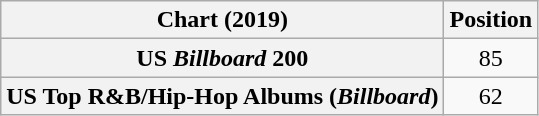<table class="wikitable sortable plainrowheaders" style="text-align:center">
<tr>
<th scope="col">Chart (2019)</th>
<th scope="col">Position</th>
</tr>
<tr>
<th scope="row">US <em>Billboard</em> 200</th>
<td>85</td>
</tr>
<tr>
<th scope="row">US Top R&B/Hip-Hop Albums (<em>Billboard</em>)</th>
<td>62</td>
</tr>
</table>
